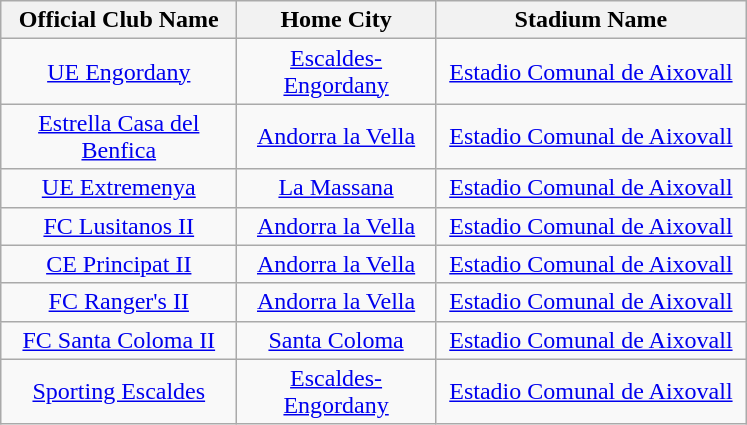<table class="wikitable" style="text-align: center;">
<tr>
<th width=150>Official Club Name</th>
<th width=125>Home City</th>
<th width=200>Stadium Name</th>
</tr>
<tr>
<td><a href='#'>UE Engordany</a></td>
<td><a href='#'>Escaldes-Engordany</a></td>
<td><a href='#'>Estadio Comunal de Aixovall</a></td>
</tr>
<tr>
<td><a href='#'>Estrella Casa del Benfica</a></td>
<td><a href='#'>Andorra la Vella</a></td>
<td><a href='#'>Estadio Comunal de Aixovall</a></td>
</tr>
<tr>
<td><a href='#'>UE Extremenya</a></td>
<td><a href='#'>La Massana</a></td>
<td><a href='#'>Estadio Comunal de Aixovall</a></td>
</tr>
<tr>
<td><a href='#'>FC Lusitanos II</a></td>
<td><a href='#'>Andorra la Vella</a></td>
<td><a href='#'>Estadio Comunal de Aixovall</a></td>
</tr>
<tr>
<td><a href='#'>CE Principat II</a></td>
<td><a href='#'>Andorra la Vella</a></td>
<td><a href='#'>Estadio Comunal de Aixovall</a></td>
</tr>
<tr>
<td><a href='#'>FC Ranger's II</a></td>
<td><a href='#'>Andorra la Vella</a></td>
<td><a href='#'>Estadio Comunal de Aixovall</a></td>
</tr>
<tr>
<td><a href='#'>FC Santa Coloma II</a></td>
<td><a href='#'>Santa Coloma</a></td>
<td><a href='#'>Estadio Comunal de Aixovall</a></td>
</tr>
<tr>
<td><a href='#'>Sporting Escaldes</a></td>
<td><a href='#'>Escaldes-Engordany</a></td>
<td><a href='#'>Estadio Comunal de Aixovall</a></td>
</tr>
</table>
